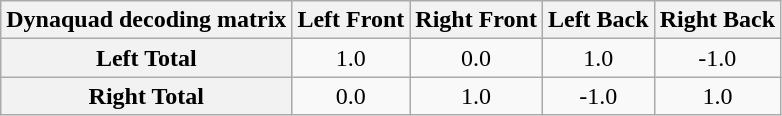<table class="wikitable" style="text-align:center">
<tr>
<th>Dynaquad decoding matrix</th>
<th>Left Front</th>
<th>Right Front</th>
<th>Left Back</th>
<th>Right Back</th>
</tr>
<tr>
<th>Left Total</th>
<td>1.0</td>
<td>0.0</td>
<td>1.0</td>
<td>-1.0</td>
</tr>
<tr>
<th>Right  Total</th>
<td>0.0</td>
<td>1.0</td>
<td>-1.0</td>
<td>1.0</td>
</tr>
</table>
